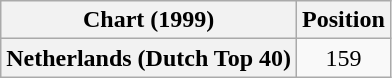<table class="wikitable plainrowheaders" style="text-align:center">
<tr>
<th scope="col">Chart (1999)</th>
<th scope="col">Position</th>
</tr>
<tr>
<th scope="row">Netherlands (Dutch Top 40)</th>
<td>159</td>
</tr>
</table>
